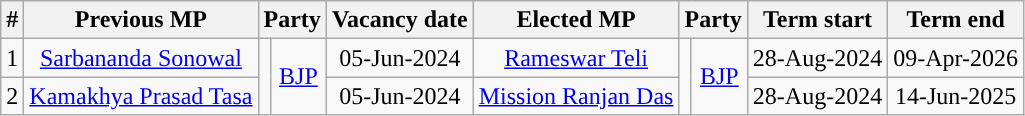<table class="wikitable" style="text-align:center;">
<tr>
<th>#</th>
<th>Previous MP</th>
<th colspan="2">Party</th>
<th>Vacancy date</th>
<th>Elected MP</th>
<th colspan="2">Party</th>
<th>Term start</th>
<th>Term end</th>
</tr>
<tr>
<td>1</td>
<td><a href='#'>Sarbananda Sonowal</a></td>
<td rowspan=2 style="background-color:"></td>
<td rowspan="2"><a href='#'>BJP</a></td>
<td>05-Jun-2024</td>
<td><a href='#'>Rameswar Teli</a></td>
<td rowspan=2 style="background-color:"></td>
<td rowspan="2"><a href='#'>BJP</a></td>
<td>28-Aug-2024</td>
<td>09-Apr-2026</td>
</tr>
<tr>
<td>2</td>
<td><a href='#'>Kamakhya Prasad Tasa</a></td>
<td>05-Jun-2024</td>
<td><a href='#'>Mission Ranjan Das</a></td>
<td>28-Aug-2024</td>
<td>14-Jun-2025</td>
</tr>
</table>
